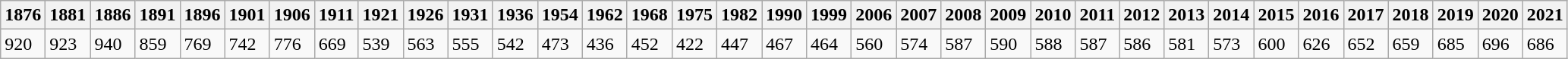<table class="wikitable">
<tr>
<th>1876</th>
<th>1881</th>
<th>1886</th>
<th>1891</th>
<th>1896</th>
<th>1901</th>
<th>1906</th>
<th>1911</th>
<th>1921</th>
<th>1926</th>
<th>1931</th>
<th>1936</th>
<th>1954</th>
<th>1962</th>
<th>1968</th>
<th>1975</th>
<th>1982</th>
<th>1990</th>
<th>1999</th>
<th>2006</th>
<th>2007</th>
<th>2008</th>
<th>2009</th>
<th>2010</th>
<th>2011</th>
<th>2012</th>
<th>2013</th>
<th>2014</th>
<th>2015</th>
<th>2016</th>
<th>2017</th>
<th>2018</th>
<th>2019</th>
<th>2020</th>
<th>2021</th>
</tr>
<tr>
<td>920</td>
<td>923</td>
<td>940</td>
<td>859</td>
<td>769</td>
<td>742</td>
<td>776</td>
<td>669</td>
<td>539</td>
<td>563</td>
<td>555</td>
<td>542</td>
<td>473</td>
<td>436</td>
<td>452</td>
<td>422</td>
<td>447</td>
<td>467</td>
<td>464</td>
<td>560</td>
<td>574</td>
<td>587</td>
<td>590</td>
<td>588</td>
<td>587</td>
<td>586</td>
<td>581</td>
<td>573</td>
<td>600</td>
<td>626</td>
<td>652</td>
<td>659</td>
<td>685</td>
<td>696</td>
<td>686</td>
</tr>
</table>
